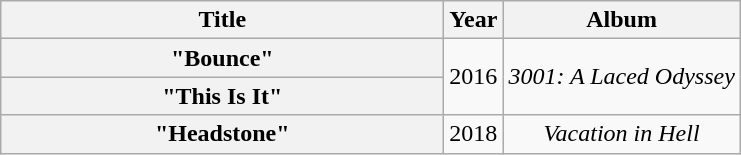<table class="wikitable plainrowheaders" style="text-align:center;" border="1">
<tr>
<th scope="col" rowspan="1" style="width:18em;">Title</th>
<th scope="col" rowspan="1">Year</th>
<th scope="col" rowspan="1">Album</th>
</tr>
<tr>
<th scope="row">"Bounce"</th>
<td rowspan="2">2016</td>
<td rowspan="2"><em>3001: A Laced Odyssey</em></td>
</tr>
<tr>
<th scope="row">"This Is It"</th>
</tr>
<tr>
<th scope="row">"Headstone"</th>
<td>2018</td>
<td rowspan="1"><em>Vacation in Hell</em></td>
</tr>
</table>
